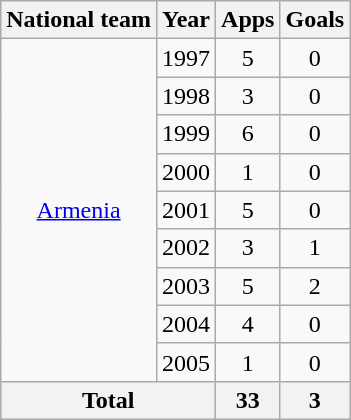<table class="wikitable" style="text-align:center">
<tr>
<th>National team</th>
<th>Year</th>
<th>Apps</th>
<th>Goals</th>
</tr>
<tr>
<td rowspan="9"><a href='#'>Armenia</a></td>
<td>1997</td>
<td>5</td>
<td>0</td>
</tr>
<tr>
<td>1998</td>
<td>3</td>
<td>0</td>
</tr>
<tr>
<td>1999</td>
<td>6</td>
<td>0</td>
</tr>
<tr>
<td>2000</td>
<td>1</td>
<td>0</td>
</tr>
<tr>
<td>2001</td>
<td>5</td>
<td>0</td>
</tr>
<tr>
<td>2002</td>
<td>3</td>
<td>1</td>
</tr>
<tr>
<td>2003</td>
<td>5</td>
<td>2</td>
</tr>
<tr>
<td>2004</td>
<td>4</td>
<td>0</td>
</tr>
<tr>
<td>2005</td>
<td>1</td>
<td>0</td>
</tr>
<tr>
<th colspan="2">Total</th>
<th>33</th>
<th>3</th>
</tr>
</table>
